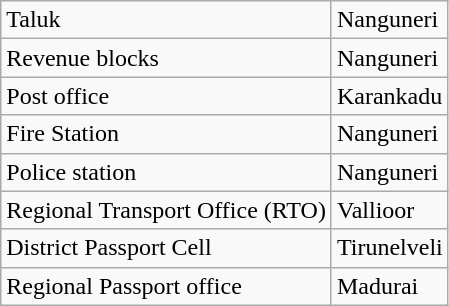<table class="wikitable">
<tr>
<td>Taluk</td>
<td>Nanguneri</td>
</tr>
<tr>
<td>Revenue blocks</td>
<td>Nanguneri</td>
</tr>
<tr>
<td>Post office</td>
<td>Karankadu</td>
</tr>
<tr>
<td>Fire Station</td>
<td>Nanguneri</td>
</tr>
<tr>
<td>Police station</td>
<td>Nanguneri</td>
</tr>
<tr>
<td>Regional Transport Office (RTO)</td>
<td>Vallioor</td>
</tr>
<tr>
<td>District Passport Cell</td>
<td>Tirunelveli</td>
</tr>
<tr>
<td>Regional Passport office</td>
<td>Madurai</td>
</tr>
</table>
